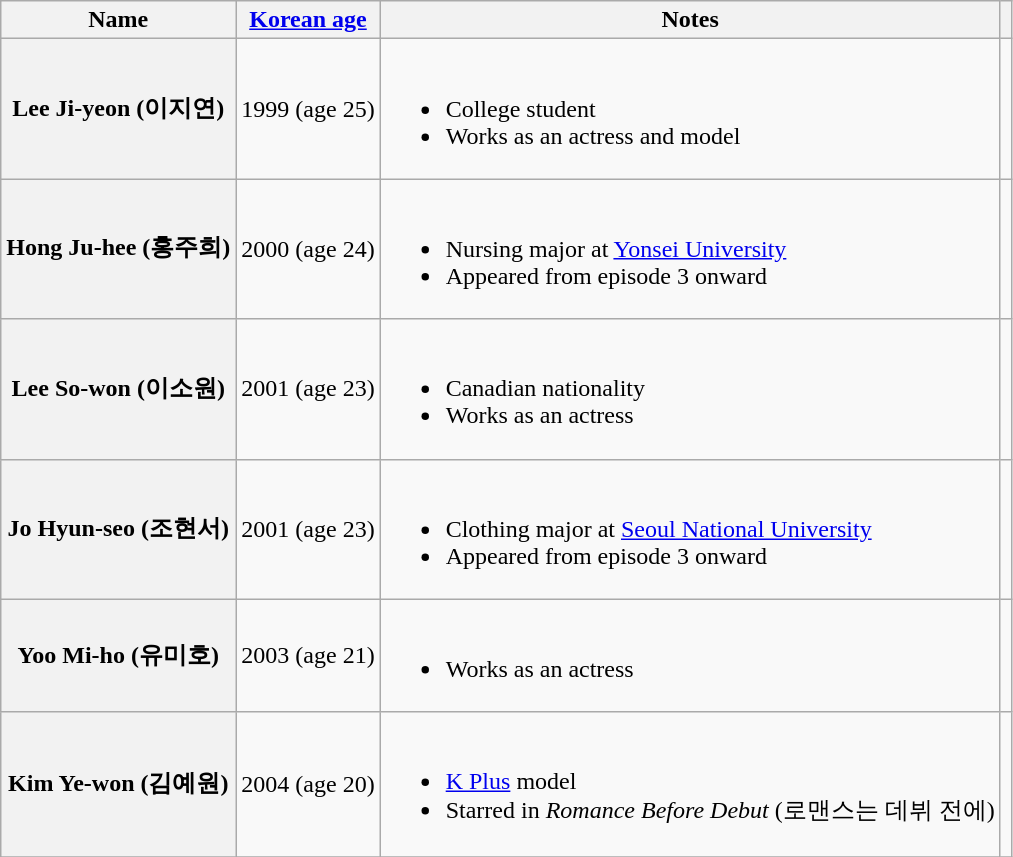<table class="wikitable sortable plainrowheaders">
<tr>
<th>Name</th>
<th><a href='#'>Korean age</a></th>
<th>Notes</th>
<th class="unsortable"></th>
</tr>
<tr>
<th scope="row"><strong>Lee Ji-yeon (이지연)</strong></th>
<td>1999 (age 25)</td>
<td><br><ul><li>College student</li><li>Works as an actress and model</li></ul></td>
<td style="text-align:center"></td>
</tr>
<tr>
<th scope="row"><strong>Hong Ju-hee (홍주희)</strong></th>
<td>2000 (age 24)</td>
<td><br><ul><li>Nursing major at <a href='#'>Yonsei University</a></li><li>Appeared from episode 3 onward</li></ul></td>
<td style="text-align:center"></td>
</tr>
<tr>
<th scope="row"><strong>Lee So-won (이소원)</strong></th>
<td>2001 (age 23)</td>
<td><br><ul><li>Canadian nationality</li><li>Works as an actress</li></ul></td>
<td style="text-align:center"></td>
</tr>
<tr>
<th scope="row"><strong>Jo Hyun-seo (조현서)</strong></th>
<td>2001 (age 23)</td>
<td><br><ul><li>Clothing major at <a href='#'>Seoul National University</a></li><li>Appeared from episode 3 onward</li></ul></td>
<td style="text-align:center"></td>
</tr>
<tr>
<th scope="row"><strong>Yoo Mi-ho (유미호)</strong></th>
<td>2003 (age 21)</td>
<td><br><ul><li>Works as an actress</li></ul></td>
<td style="text-align:center"></td>
</tr>
<tr>
<th scope="row"><strong>Kim Ye-won (김예원)</strong></th>
<td>2004 (age 20)</td>
<td><br><ul><li><a href='#'>K Plus</a> model</li><li>Starred in <em>Romance Before Debut</em> (로맨스는 데뷔 전에)</li></ul></td>
<td style="text-align:center"></td>
</tr>
<tr>
</tr>
</table>
